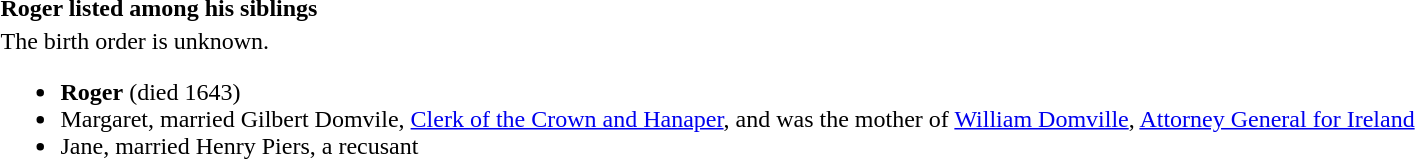<table>
<tr>
<th align="left">Roger listed among his siblings</th>
</tr>
<tr>
<td>The birth order is unknown.<br><ul><li><strong>Roger</strong> (died 1643)</li><li>Margaret, married Gilbert Domvile, <a href='#'>Clerk of the Crown and Hanaper</a>, and was the mother of <a href='#'>William Domville</a>, <a href='#'>Attorney General for Ireland</a></li><li>Jane, married Henry Piers, a recusant</li></ul></td>
</tr>
</table>
